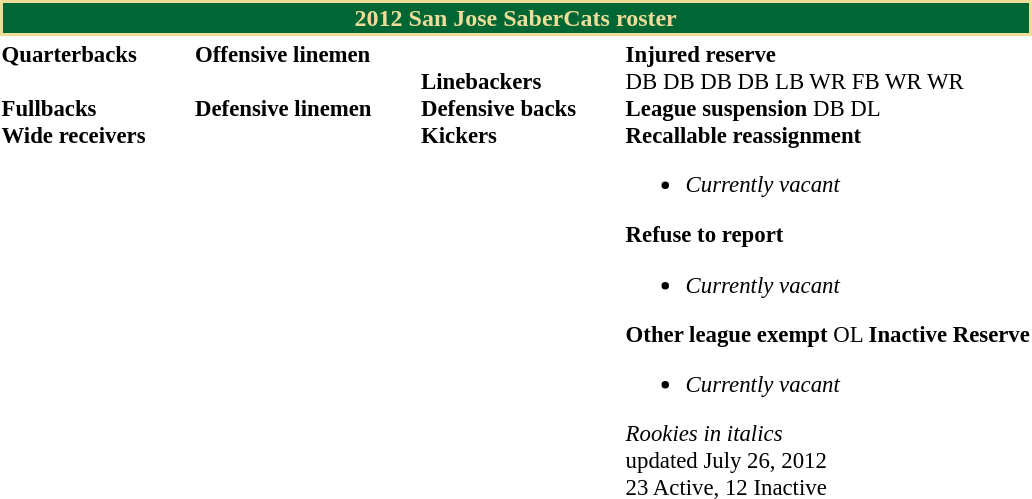<table class="toccolours" style="text-align: left;">
<tr>
<th colspan=7 style="background:#063; border: 2px solid #ed9; color:#ed9; text-align:center;"><strong>2012 San Jose SaberCats roster</strong></th>
</tr>
<tr>
<td style="font-size: 95%;" valign="top"><strong>Quarterbacks</strong><br>
<br><strong>Fullbacks</strong>
<br><strong>Wide receivers</strong>




</td>
<td style="width: 25px;"></td>
<td style="font-size: 95%;" valign="top"><strong>Offensive linemen</strong><br>



<br><strong>Defensive linemen</strong>




</td>
<td style="width: 25px;"></td>
<td style="font-size: 95%;" valign="top"><br><strong>Linebackers</strong>

<br><strong>Defensive backs</strong>


<br><strong>Kickers</strong>
</td>
<td style="width: 25px;"></td>
<td style="font-size: 95%;" valign="top"><strong>Injured reserve</strong><br> DB
 DB
 DB
 DB
 LB
 WR
 FB
 WR
 WR<br><strong>League suspension</strong>
 DB
 DL<br><strong>Recallable reassignment</strong><ul><li><em>Currently vacant</em></li></ul><strong>Refuse to report</strong><ul><li><em>Currently vacant</em></li></ul><strong>Other league exempt</strong>
 OL
<strong>Inactive Reserve</strong><ul><li><em>Currently vacant</em></li></ul>
<em>Rookies in italics</em><br>
<span></span> updated July 26, 2012<br>
23 Active, 12 Inactive
</td>
</tr>
<tr>
</tr>
</table>
